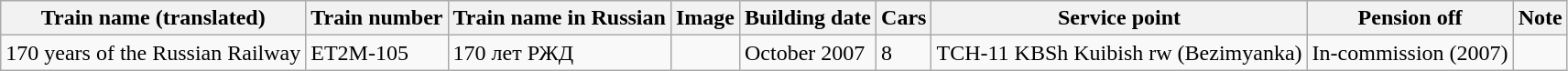<table class="wikitable sortable" border="1">
<tr>
<th>Train name (translated)</th>
<th>Train number</th>
<th>Train name in Russian</th>
<th>Image</th>
<th>Building date</th>
<th>Cars</th>
<th>Service point</th>
<th>Pension off</th>
<th>Note</th>
</tr>
<tr>
<td>170 years of the Russian Railway</td>
<td>ET2M-105</td>
<td>170 лет РЖД</td>
<td></td>
<td>October 2007</td>
<td>8</td>
<td>TCH-11 KBSh Kuibish rw (Bezimyanka)</td>
<td>In-commission (2007)</td>
<td></td>
</tr>
</table>
